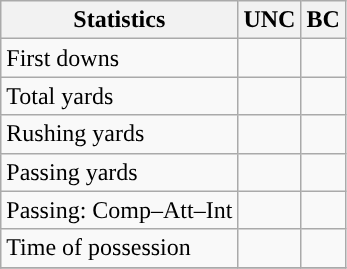<table class="wikitable" style="float: left;">
<tr>
<th>Statistics</th>
<th>UNC</th>
<th>BC</th>
</tr>
<tr>
<td>First downs</td>
<td></td>
<td></td>
</tr>
<tr>
<td>Total yards</td>
<td></td>
<td></td>
</tr>
<tr>
<td>Rushing yards</td>
<td></td>
<td></td>
</tr>
<tr>
<td>Passing yards</td>
<td></td>
<td></td>
</tr>
<tr>
<td>Passing: Comp–Att–Int</td>
<td></td>
<td></td>
</tr>
<tr>
<td>Time of possession</td>
<td></td>
<td></td>
</tr>
<tr>
</tr>
</table>
